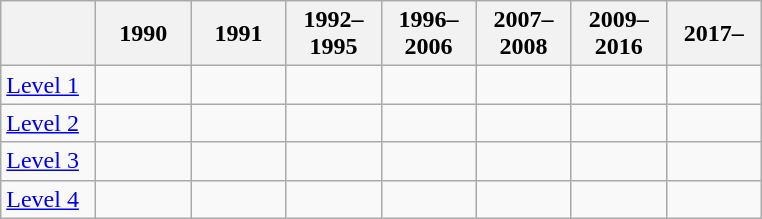<table class="wikitable">
<tr>
<th style="width: 3.5em;"></th>
<th style="width: 3.5em;">1990</th>
<th style="width: 3.5em;">1991</th>
<th style="width: 3.5em;">1992–<br>1995</th>
<th style="width: 3.5em;">1996–<br>2006</th>
<th style="width: 3.5em;">2007–<br>2008</th>
<th style="width: 3.5em;">2009–<br>2016</th>
<th style="width: 3.5em;">2017–</th>
</tr>
<tr>
<td><a href='#'>Level 1</a></td>
<td></td>
<td></td>
<td></td>
<td></td>
<td></td>
<td></td>
<td></td>
</tr>
<tr>
<td><a href='#'>Level 2</a></td>
<td></td>
<td></td>
<td></td>
<td></td>
<td></td>
<td></td>
<td></td>
</tr>
<tr>
<td><a href='#'>Level 3</a></td>
<td></td>
<td></td>
<td></td>
<td></td>
<td></td>
<td></td>
<td></td>
</tr>
<tr>
<td><a href='#'>Level 4</a></td>
<td></td>
<td></td>
<td></td>
<td></td>
<td></td>
<td></td>
<td></td>
</tr>
</table>
